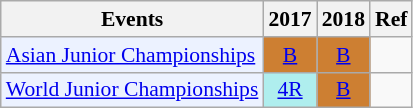<table style='font-size: 90%; text-align:center;' class='wikitable'>
<tr>
<th>Events</th>
<th>2017</th>
<th>2018</th>
<th>Ref</th>
</tr>
<tr>
<td bgcolor="#ECF2FF"; align="left"><a href='#'>Asian Junior Championships</a></td>
<td bgcolor=CD7F32><a href='#'>B</a></td>
<td bgcolor=CD7F32><a href='#'>B</a></td>
<td></td>
</tr>
<tr>
<td bgcolor="#ECF2FF"; align="left"><a href='#'>World Junior Championships</a></td>
<td bgcolor=AFEEEE><a href='#'>4R</a></td>
<td bgcolor=CD7F32><a href='#'>B</a></td>
<td></td>
</tr>
</table>
